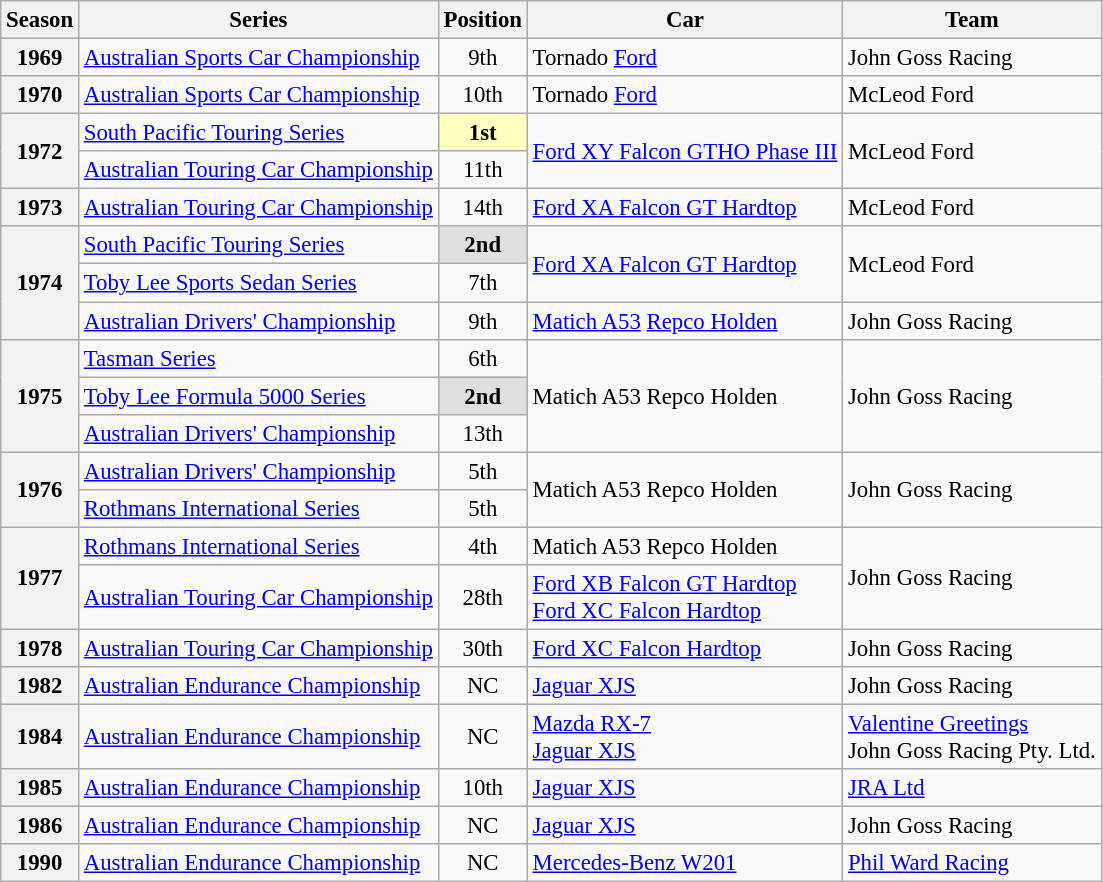<table class="wikitable" style="font-size: 95%;">
<tr>
<th>Season</th>
<th>Series</th>
<th>Position</th>
<th>Car</th>
<th>Team</th>
</tr>
<tr>
<th>1969</th>
<td><a href='#'>Australian Sports Car Championship</a></td>
<td align="center">9th</td>
<td>Tornado <a href='#'>Ford</a></td>
<td>John Goss Racing</td>
</tr>
<tr>
<th>1970</th>
<td><a href='#'>Australian Sports Car Championship</a></td>
<td align="center">10th</td>
<td>Tornado <a href='#'>Ford</a></td>
<td>McLeod Ford</td>
</tr>
<tr>
<th rowspan=2>1972</th>
<td><a href='#'>South Pacific Touring Series</a></td>
<td align="center" style="background:#ffffbf;"><strong>1st</strong></td>
<td rowspan=2><a href='#'>Ford XY Falcon GTHO Phase III</a></td>
<td rowspan=2>McLeod Ford</td>
</tr>
<tr>
<td><a href='#'>Australian Touring Car Championship</a></td>
<td align="center">11th</td>
</tr>
<tr>
<th>1973</th>
<td><a href='#'>Australian Touring Car Championship</a></td>
<td align="center">14th</td>
<td><a href='#'>Ford XA Falcon GT Hardtop</a></td>
<td>McLeod Ford</td>
</tr>
<tr>
<th rowspan=3>1974</th>
<td><a href='#'>South Pacific Touring Series</a></td>
<td align="center" style="background:#dfdfdf;"><strong>2nd</strong></td>
<td rowspan=2><a href='#'>Ford XA Falcon GT Hardtop</a></td>
<td rowspan=2>McLeod Ford</td>
</tr>
<tr>
<td><a href='#'>Toby Lee Sports Sedan Series</a></td>
<td align="center">7th</td>
</tr>
<tr>
<td><a href='#'>Australian Drivers' Championship</a></td>
<td align="center">9th</td>
<td><a href='#'>Matich A53</a> <a href='#'>Repco Holden</a></td>
<td>John Goss Racing</td>
</tr>
<tr>
<th rowspan=3>1975</th>
<td><a href='#'>Tasman Series</a></td>
<td align="center">6th</td>
<td rowspan=3>Matich A53 Repco Holden</td>
<td rowspan=3>John Goss Racing</td>
</tr>
<tr>
<td><a href='#'>Toby Lee Formula 5000 Series</a></td>
<td align="center" style="background:#dfdfdf;"><strong>2nd</strong></td>
</tr>
<tr>
<td><a href='#'>Australian Drivers' Championship</a></td>
<td align="center">13th</td>
</tr>
<tr>
<th rowspan=2>1976</th>
<td><a href='#'>Australian Drivers' Championship</a></td>
<td align="center">5th</td>
<td rowspan=2>Matich A53 Repco Holden</td>
<td rowspan=2>John Goss Racing</td>
</tr>
<tr>
<td><a href='#'>Rothmans International Series</a></td>
<td align="center">5th</td>
</tr>
<tr>
<th rowspan=2>1977</th>
<td><a href='#'>Rothmans International Series</a></td>
<td align="center">4th</td>
<td>Matich A53 Repco Holden</td>
<td rowspan=2>John Goss Racing</td>
</tr>
<tr>
<td><a href='#'>Australian Touring Car Championship</a></td>
<td align="center">28th</td>
<td><a href='#'>Ford XB Falcon GT Hardtop</a><br> <a href='#'>Ford XC Falcon Hardtop</a></td>
</tr>
<tr>
<th>1978</th>
<td><a href='#'>Australian Touring Car Championship</a></td>
<td align="center">30th</td>
<td><a href='#'>Ford XC Falcon Hardtop</a></td>
<td>John Goss Racing</td>
</tr>
<tr>
<th>1982</th>
<td><a href='#'>Australian Endurance Championship</a></td>
<td align="center">NC</td>
<td><a href='#'>Jaguar XJS</a></td>
<td>John Goss Racing</td>
</tr>
<tr>
<th>1984</th>
<td><a href='#'>Australian Endurance Championship</a></td>
<td align="center">NC</td>
<td><a href='#'>Mazda RX-7</a> <br> <a href='#'>Jaguar XJS</a></td>
<td><a href='#'>Valentine Greetings</a> <br> John Goss Racing Pty. Ltd.</td>
</tr>
<tr>
<th>1985</th>
<td><a href='#'>Australian Endurance Championship</a></td>
<td align="center">10th</td>
<td><a href='#'>Jaguar XJS</a></td>
<td><a href='#'>JRA Ltd</a></td>
</tr>
<tr>
<th>1986</th>
<td><a href='#'>Australian Endurance Championship</a></td>
<td align="center">NC</td>
<td><a href='#'>Jaguar XJS</a></td>
<td>John Goss Racing</td>
</tr>
<tr>
<th>1990</th>
<td><a href='#'>Australian Endurance Championship</a></td>
<td align="center">NC</td>
<td><a href='#'>Mercedes-Benz W201</a></td>
<td><a href='#'>Phil Ward Racing</a></td>
</tr>
</table>
